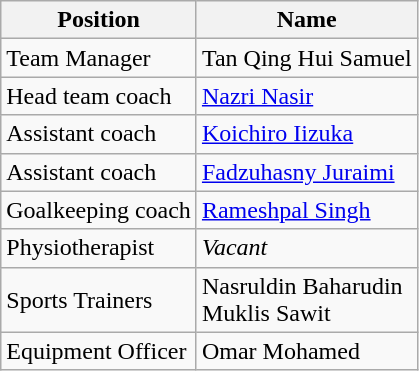<table class="wikitable">
<tr>
<th>Position</th>
<th>Name</th>
</tr>
<tr>
<td>Team Manager</td>
<td> Tan Qing Hui Samuel</td>
</tr>
<tr>
<td>Head team coach</td>
<td> <a href='#'>Nazri Nasir</a></td>
</tr>
<tr>
<td>Assistant coach</td>
<td> <a href='#'>Koichiro Iizuka</a></td>
</tr>
<tr>
<td>Assistant coach</td>
<td> <a href='#'>Fadzuhasny Juraimi</a></td>
</tr>
<tr>
<td>Goalkeeping coach</td>
<td> <a href='#'>Rameshpal Singh</a></td>
</tr>
<tr>
<td>Physiotherapist</td>
<td><em>Vacant</em></td>
</tr>
<tr>
<td>Sports Trainers</td>
<td> Nasruldin Baharudin <br>  Muklis Sawit</td>
</tr>
<tr>
<td>Equipment Officer</td>
<td> Omar Mohamed</td>
</tr>
</table>
